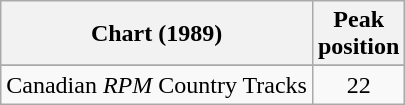<table class="wikitable sortable">
<tr>
<th align="left">Chart (1989)</th>
<th align="center">Peak<br>position</th>
</tr>
<tr>
</tr>
<tr>
<td align="left">Canadian <em>RPM</em> Country Tracks</td>
<td align="center">22</td>
</tr>
</table>
